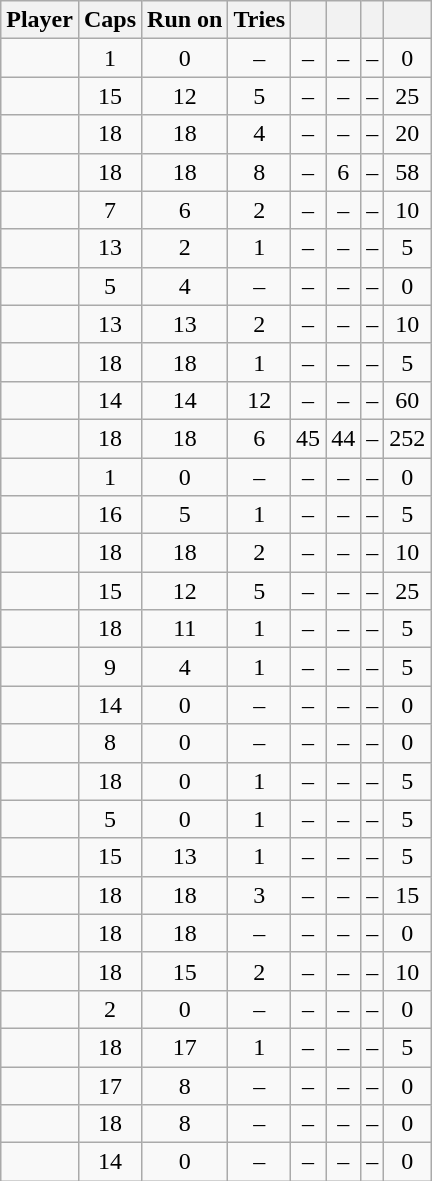<table class="wikitable sortable" style="text-align:center">
<tr>
<th style="text-align:left">Player</th>
<th data-sort-type="number">Caps</th>
<th data-sort-type="number">Run on</th>
<th data-sort-type="number">Tries</th>
<th data-sort-type="number"></th>
<th data-sort-type="number"></th>
<th data-sort-type="number"></th>
<th data-sort-type="number"></th>
</tr>
<tr>
<td style="text-align:left"></td>
<td>1</td>
<td>0</td>
<td>–</td>
<td>–</td>
<td>–</td>
<td>–</td>
<td>0</td>
</tr>
<tr>
<td style="text-align:left"></td>
<td>15</td>
<td>12</td>
<td>5</td>
<td>–</td>
<td>–</td>
<td>–</td>
<td>25</td>
</tr>
<tr>
<td style="text-align:left"></td>
<td>18</td>
<td>18</td>
<td>4</td>
<td>–</td>
<td>–</td>
<td>–</td>
<td>20</td>
</tr>
<tr>
<td style="text-align:left"></td>
<td>18</td>
<td>18</td>
<td>8</td>
<td>–</td>
<td>6</td>
<td>–</td>
<td>58</td>
</tr>
<tr>
<td style="text-align:left"></td>
<td>7</td>
<td>6</td>
<td>2</td>
<td>–</td>
<td>–</td>
<td>–</td>
<td>10</td>
</tr>
<tr>
<td style="text-align:left"></td>
<td>13</td>
<td>2</td>
<td>1</td>
<td>–</td>
<td>–</td>
<td>–</td>
<td>5</td>
</tr>
<tr>
<td style="text-align:left"></td>
<td>5</td>
<td>4</td>
<td>–</td>
<td>–</td>
<td>–</td>
<td>–</td>
<td>0</td>
</tr>
<tr>
<td style="text-align:left"></td>
<td>13</td>
<td>13</td>
<td>2</td>
<td>–</td>
<td>–</td>
<td>–</td>
<td>10</td>
</tr>
<tr>
<td style="text-align:left"></td>
<td>18</td>
<td>18</td>
<td>1</td>
<td>–</td>
<td>–</td>
<td>–</td>
<td>5</td>
</tr>
<tr>
<td style="text-align:left"></td>
<td>14</td>
<td>14</td>
<td>12</td>
<td>–</td>
<td>–</td>
<td>–</td>
<td>60</td>
</tr>
<tr>
<td style="text-align:left"></td>
<td>18</td>
<td>18</td>
<td>6</td>
<td>45</td>
<td>44</td>
<td>–</td>
<td>252</td>
</tr>
<tr>
<td style="text-align:left"></td>
<td>1</td>
<td>0</td>
<td>–</td>
<td>–</td>
<td>–</td>
<td>–</td>
<td>0</td>
</tr>
<tr>
<td style="text-align:left"></td>
<td>16</td>
<td>5</td>
<td>1</td>
<td>–</td>
<td>–</td>
<td>–</td>
<td>5</td>
</tr>
<tr>
<td style="text-align:left"></td>
<td>18</td>
<td>18</td>
<td>2</td>
<td>–</td>
<td>–</td>
<td>–</td>
<td>10</td>
</tr>
<tr>
<td style="text-align:left"></td>
<td>15</td>
<td>12</td>
<td>5</td>
<td>–</td>
<td>–</td>
<td>–</td>
<td>25</td>
</tr>
<tr>
<td style="text-align:left"></td>
<td>18</td>
<td>11</td>
<td>1</td>
<td>–</td>
<td>–</td>
<td>–</td>
<td>5</td>
</tr>
<tr>
<td style="text-align:left"></td>
<td>9</td>
<td>4</td>
<td>1</td>
<td>–</td>
<td>–</td>
<td>–</td>
<td>5</td>
</tr>
<tr>
<td style="text-align:left"></td>
<td>14</td>
<td>0</td>
<td>–</td>
<td>–</td>
<td>–</td>
<td>–</td>
<td>0</td>
</tr>
<tr>
<td style="text-align:left"></td>
<td>8</td>
<td>0</td>
<td>–</td>
<td>–</td>
<td>–</td>
<td>–</td>
<td>0</td>
</tr>
<tr>
<td style="text-align:left"></td>
<td>18</td>
<td>0</td>
<td>1</td>
<td>–</td>
<td>–</td>
<td>–</td>
<td>5</td>
</tr>
<tr>
<td style="text-align:left"></td>
<td>5</td>
<td>0</td>
<td>1</td>
<td>–</td>
<td>–</td>
<td>–</td>
<td>5</td>
</tr>
<tr>
<td style="text-align:left"></td>
<td>15</td>
<td>13</td>
<td>1</td>
<td>–</td>
<td>–</td>
<td>–</td>
<td>5</td>
</tr>
<tr>
<td style="text-align:left"></td>
<td>18</td>
<td>18</td>
<td>3</td>
<td>–</td>
<td>–</td>
<td>–</td>
<td>15</td>
</tr>
<tr>
<td style="text-align:left"></td>
<td>18</td>
<td>18</td>
<td>–</td>
<td>–</td>
<td>–</td>
<td>–</td>
<td>0</td>
</tr>
<tr>
<td style="text-align:left"></td>
<td>18</td>
<td>15</td>
<td>2</td>
<td>–</td>
<td>–</td>
<td>–</td>
<td>10</td>
</tr>
<tr>
<td style="text-align:left"></td>
<td>2</td>
<td>0</td>
<td>–</td>
<td>–</td>
<td>–</td>
<td>–</td>
<td>0</td>
</tr>
<tr>
<td style="text-align:left"></td>
<td>18</td>
<td>17</td>
<td>1</td>
<td>–</td>
<td>–</td>
<td>–</td>
<td>5</td>
</tr>
<tr>
<td style="text-align:left"></td>
<td>17</td>
<td>8</td>
<td>–</td>
<td>–</td>
<td>–</td>
<td>–</td>
<td>0</td>
</tr>
<tr>
<td style="text-align:left"></td>
<td>18</td>
<td>8</td>
<td>–</td>
<td>–</td>
<td>–</td>
<td>–</td>
<td>0</td>
</tr>
<tr>
<td style="text-align:left"></td>
<td>14</td>
<td>0</td>
<td>–</td>
<td>–</td>
<td>–</td>
<td>–</td>
<td>0</td>
</tr>
</table>
